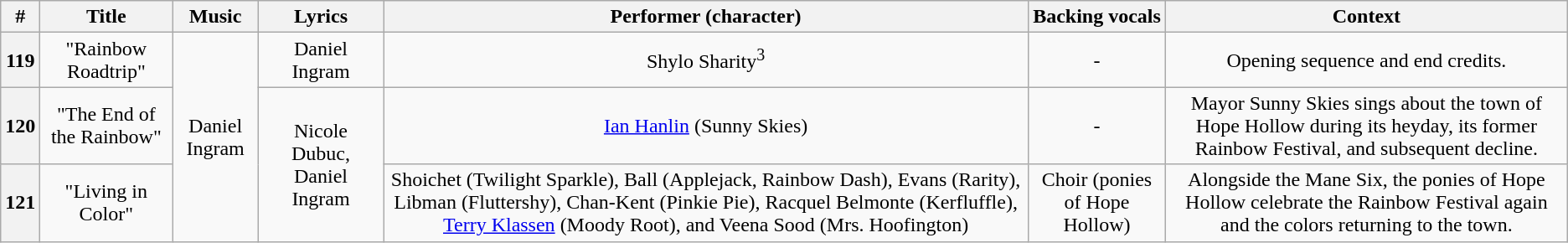<table class="wikitable sortable" style="text-align: center">
<tr>
<th>#</th>
<th><strong>Title</strong></th>
<th>Music</th>
<th>Lyrics</th>
<th><strong>Performer (character)</strong></th>
<th><strong>Backing vocals</strong></th>
<th>Context</th>
</tr>
<tr>
<th>119</th>
<td>"Rainbow Roadtrip"</td>
<td rowspan=3>Daniel Ingram</td>
<td>Daniel Ingram</td>
<td>Shylo Sharity<sup>3</sup></td>
<td>-</td>
<td>Opening sequence and end credits.</td>
</tr>
<tr>
<th>120</th>
<td>"The End of the Rainbow"</td>
<td rowspan=2>Nicole Dubuc, Daniel Ingram</td>
<td><a href='#'>Ian Hanlin</a> (Sunny Skies)</td>
<td>-</td>
<td>Mayor Sunny Skies sings about the town of Hope Hollow during its heyday, its former Rainbow Festival, and subsequent decline.</td>
</tr>
<tr>
<th>121</th>
<td>"Living in Color"</td>
<td>Shoichet (Twilight Sparkle), Ball (Applejack, Rainbow Dash), Evans (Rarity), Libman (Fluttershy), Chan-Kent (Pinkie Pie), Racquel Belmonte (Kerfluffle), <a href='#'>Terry Klassen</a> (Moody Root), and Veena Sood (Mrs. Hoofington)</td>
<td>Choir (ponies of Hope Hollow)</td>
<td>Alongside the Mane Six, the ponies of Hope Hollow celebrate the Rainbow Festival again and the colors returning to the town.</td>
</tr>
</table>
